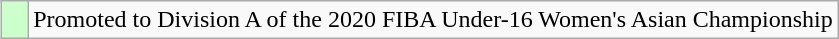<table class="wikitable" align=right>
<tr>
<td width=10px bgcolor=ccffcc></td>
<td>Promoted to Division A of the 2020 FIBA Under-16 Women's Asian Championship</td>
</tr>
</table>
